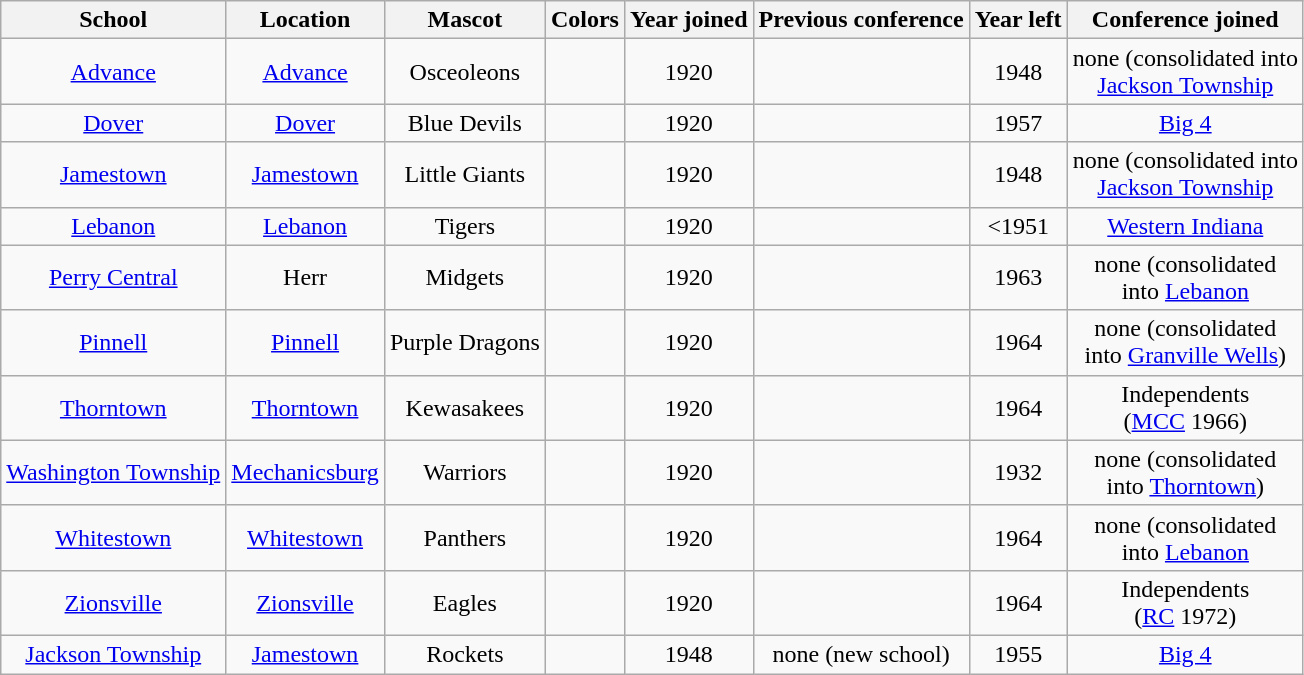<table class="wikitable" style="text-align:center;">
<tr>
<th>School</th>
<th>Location</th>
<th>Mascot</th>
<th>Colors</th>
<th>Year joined</th>
<th>Previous conference</th>
<th>Year left</th>
<th>Conference joined</th>
</tr>
<tr>
<td><a href='#'>Advance</a></td>
<td><a href='#'>Advance</a></td>
<td>Osceoleons</td>
<td> </td>
<td>1920</td>
<td></td>
<td>1948</td>
<td>none (consolidated into<br><a href='#'>Jackson Township</a></td>
</tr>
<tr>
<td><a href='#'>Dover</a></td>
<td><a href='#'>Dover</a></td>
<td>Blue Devils</td>
<td> </td>
<td>1920</td>
<td></td>
<td>1957</td>
<td><a href='#'>Big 4</a></td>
</tr>
<tr>
<td><a href='#'>Jamestown</a></td>
<td><a href='#'>Jamestown</a></td>
<td>Little Giants</td>
<td> </td>
<td>1920</td>
<td></td>
<td>1948</td>
<td>none (consolidated into<br><a href='#'>Jackson Township</a></td>
</tr>
<tr>
<td><a href='#'>Lebanon</a></td>
<td><a href='#'>Lebanon</a></td>
<td>Tigers</td>
<td> </td>
<td>1920</td>
<td></td>
<td><1951</td>
<td><a href='#'>Western Indiana</a></td>
</tr>
<tr>
<td><a href='#'>Perry Central</a></td>
<td>Herr</td>
<td>Midgets</td>
<td> </td>
<td>1920</td>
<td></td>
<td>1963</td>
<td>none (consolidated<br>into <a href='#'>Lebanon</a></td>
</tr>
<tr>
<td><a href='#'>Pinnell</a></td>
<td><a href='#'>Pinnell</a></td>
<td>Purple Dragons</td>
<td> </td>
<td>1920</td>
<td></td>
<td>1964</td>
<td>none (consolidated<br>into <a href='#'>Granville Wells</a>)</td>
</tr>
<tr>
<td><a href='#'>Thorntown</a></td>
<td><a href='#'>Thorntown</a></td>
<td>Kewasakees</td>
<td> </td>
<td>1920</td>
<td></td>
<td>1964</td>
<td>Independents<br>(<a href='#'>MCC</a> 1966)</td>
</tr>
<tr>
<td><a href='#'>Washington Township</a></td>
<td><a href='#'>Mechanicsburg</a></td>
<td>Warriors</td>
<td> </td>
<td>1920</td>
<td></td>
<td>1932</td>
<td>none (consolidated<br>into <a href='#'>Thorntown</a>)</td>
</tr>
<tr>
<td><a href='#'>Whitestown</a></td>
<td><a href='#'>Whitestown</a></td>
<td>Panthers</td>
<td> </td>
<td>1920</td>
<td></td>
<td>1964</td>
<td>none (consolidated<br>into <a href='#'>Lebanon</a></td>
</tr>
<tr>
<td><a href='#'>Zionsville</a></td>
<td><a href='#'>Zionsville</a></td>
<td>Eagles</td>
<td> </td>
<td>1920</td>
<td></td>
<td>1964</td>
<td>Independents<br>(<a href='#'>RC</a> 1972)</td>
</tr>
<tr>
<td><a href='#'>Jackson Township</a></td>
<td><a href='#'>Jamestown</a></td>
<td>Rockets</td>
<td> </td>
<td>1948</td>
<td>none (new school)</td>
<td>1955</td>
<td><a href='#'>Big 4</a></td>
</tr>
</table>
